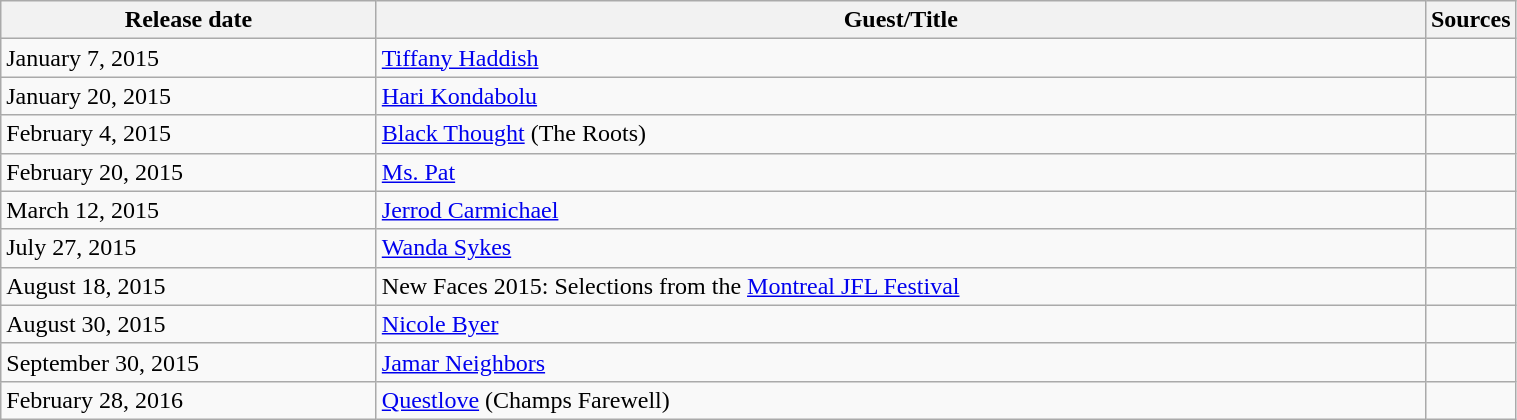<table class="wikitable sortable" style="width:80%;">
<tr>
<th style="width:25%;">Release date</th>
<th style="width:70%;">Guest/Title</th>
<th style="width:5%;">Sources</th>
</tr>
<tr>
<td>January 7, 2015</td>
<td><a href='#'>Tiffany Haddish</a></td>
<td></td>
</tr>
<tr>
<td>January 20, 2015</td>
<td><a href='#'>Hari Kondabolu</a></td>
<td></td>
</tr>
<tr>
<td>February 4, 2015</td>
<td><a href='#'>Black Thought</a> (The Roots)</td>
<td></td>
</tr>
<tr>
<td>February 20, 2015</td>
<td><a href='#'>Ms. Pat</a></td>
<td></td>
</tr>
<tr>
<td>March 12, 2015</td>
<td><a href='#'>Jerrod Carmichael</a></td>
<td></td>
</tr>
<tr>
<td>July 27, 2015</td>
<td><a href='#'>Wanda Sykes</a></td>
<td></td>
</tr>
<tr>
<td>August 18, 2015</td>
<td>New Faces 2015: Selections from the <a href='#'>Montreal JFL Festival</a></td>
<td></td>
</tr>
<tr>
<td>August 30, 2015</td>
<td><a href='#'>Nicole Byer</a></td>
<td></td>
</tr>
<tr>
<td>September 30, 2015</td>
<td><a href='#'>Jamar Neighbors</a></td>
<td></td>
</tr>
<tr>
<td>February 28, 2016</td>
<td><a href='#'>Questlove</a> (Champs Farewell)</td>
<td></td>
</tr>
</table>
